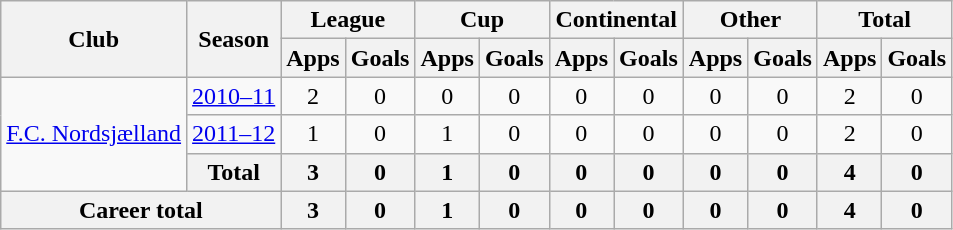<table class="wikitable" style="text-align:center">
<tr>
<th rowspan="2">Club</th>
<th rowspan="2">Season</th>
<th colspan="2">League</th>
<th colspan="2">Cup</th>
<th colspan="2">Continental</th>
<th colspan="2">Other</th>
<th colspan="2">Total</th>
</tr>
<tr>
<th>Apps</th>
<th>Goals</th>
<th>Apps</th>
<th>Goals</th>
<th>Apps</th>
<th>Goals</th>
<th>Apps</th>
<th>Goals</th>
<th>Apps</th>
<th>Goals</th>
</tr>
<tr>
<td rowspan="3"><a href='#'>F.C. Nordsjælland</a></td>
<td><a href='#'>2010–11</a></td>
<td>2</td>
<td>0</td>
<td>0</td>
<td>0</td>
<td>0</td>
<td>0</td>
<td>0</td>
<td>0</td>
<td>2</td>
<td>0</td>
</tr>
<tr>
<td><a href='#'>2011–12</a></td>
<td>1</td>
<td>0</td>
<td>1</td>
<td>0</td>
<td>0</td>
<td>0</td>
<td>0</td>
<td>0</td>
<td>2</td>
<td>0</td>
</tr>
<tr>
<th>Total</th>
<th>3</th>
<th>0</th>
<th>1</th>
<th>0</th>
<th>0</th>
<th>0</th>
<th>0</th>
<th>0</th>
<th>4</th>
<th>0</th>
</tr>
<tr>
<th colspan="2">Career total</th>
<th>3</th>
<th>0</th>
<th>1</th>
<th>0</th>
<th>0</th>
<th>0</th>
<th>0</th>
<th>0</th>
<th>4</th>
<th>0</th>
</tr>
</table>
